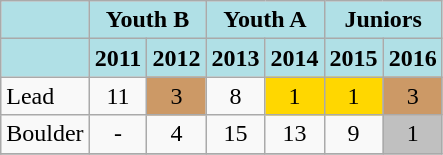<table class="wikitable" style="text-align: center;">
<tr>
<th style="background: #b0e0e6;"></th>
<th colspan="2" style="background: #b0e0e6;">Youth B</th>
<th colspan="2" style="background: #b0e0e6;">Youth A</th>
<th colspan="2" style="background: #b0e0e6;">Juniors</th>
</tr>
<tr>
<th style="background: #b0e0e6;"></th>
<th style="background: #b0e0e6;">2011</th>
<th style="background: #b0e0e6;">2012</th>
<th style="background: #b0e0e6;">2013</th>
<th style="background: #b0e0e6;">2014</th>
<th style="background: #b0e0e6;">2015</th>
<th style="background: #b0e0e6;">2016</th>
</tr>
<tr>
<td align="left">Lead</td>
<td>11</td>
<td style="background: #cc9966;">3</td>
<td>8</td>
<td style="background: gold;">1</td>
<td style="background: gold;">1</td>
<td style="background: #cc9966;">3</td>
</tr>
<tr>
<td align="left">Boulder</td>
<td>-</td>
<td>4</td>
<td>15</td>
<td>13</td>
<td>9</td>
<td style="background: silver;">1</td>
</tr>
<tr>
</tr>
</table>
